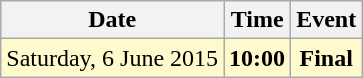<table class = "wikitable" style="text-align:center;">
<tr>
<th>Date</th>
<th>Time</th>
<th>Event</th>
</tr>
<tr style="background-color:lemonchiffon;">
<td>Saturday, 6 June 2015</td>
<td><strong>10:00</strong></td>
<td><strong>Final</strong></td>
</tr>
</table>
